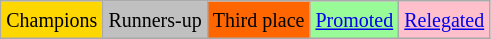<table class="wikitable">
<tr>
<td bgcolor=gold><small>Champions</small></td>
<td bgcolor=silver><small>Runners-up</small></td>
<td bgcolor=ff6600><small>Third place</small></td>
<td bgcolor=PaleGreen><small><a href='#'>Promoted</a></small></td>
<td bgcolor=Pink><small><a href='#'>Relegated</a></small></td>
</tr>
</table>
